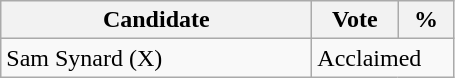<table class="wikitable">
<tr>
<th bgcolor="#DDDDFF" width="200px">Candidate</th>
<th bgcolor="#DDDDFF" width="50px">Vote</th>
<th bgcolor="#DDDDFF" width="30px">%</th>
</tr>
<tr>
<td>Sam Synard (X)</td>
<td colspan="2">Acclaimed</td>
</tr>
</table>
